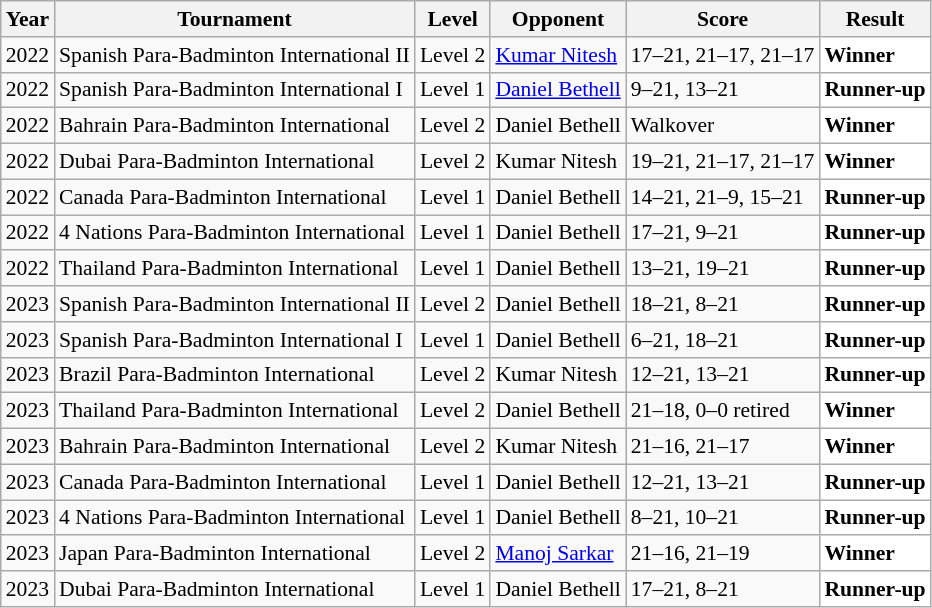<table class="sortable wikitable" style="font-size: 90%;">
<tr>
<th>Year</th>
<th>Tournament</th>
<th>Level</th>
<th>Opponent</th>
<th>Score</th>
<th>Result</th>
</tr>
<tr>
<td align="center">2022</td>
<td align="left">Spanish Para-Badminton International II</td>
<td align="left">Level 2</td>
<td align="left"> <a href='#'>Kumar Nitesh</a></td>
<td align="left">17–21, 21–17, 21–17</td>
<td style="text-align:left; background:white"> <strong>Winner</strong></td>
</tr>
<tr>
<td align="center">2022</td>
<td align="left">Spanish Para-Badminton International I</td>
<td align="left">Level 1</td>
<td align="left"> <a href='#'>Daniel Bethell</a></td>
<td align="left">9–21, 13–21</td>
<td style="text-align:left; background:white"> <strong>Runner-up</strong></td>
</tr>
<tr>
<td align="center">2022</td>
<td align="left">Bahrain Para-Badminton International</td>
<td align="left">Level 2</td>
<td align="left"> Daniel Bethell</td>
<td align="left">Walkover</td>
<td style="text-align:left; background:white"> <strong>Winner</strong></td>
</tr>
<tr>
<td align="center">2022</td>
<td align="left">Dubai Para-Badminton International</td>
<td align="left">Level 2</td>
<td align="left"> Kumar Nitesh</td>
<td align="left">19–21, 21–17, 21–17</td>
<td style="text-align:left; background:white"> <strong>Winner</strong></td>
</tr>
<tr>
<td align="center">2022</td>
<td align="left">Canada Para-Badminton International</td>
<td align="left">Level 1</td>
<td align="left"> Daniel Bethell</td>
<td align="left">14–21, 21–9, 15–21</td>
<td style="text-align:left; background:white"> <strong>Runner-up</strong></td>
</tr>
<tr>
<td align="center">2022</td>
<td align="left">4 Nations Para-Badminton International</td>
<td align="left">Level 1</td>
<td align="left"> Daniel Bethell</td>
<td align="left">17–21, 9–21</td>
<td style="text-align:left; background:white"> <strong>Runner-up</strong></td>
</tr>
<tr>
<td align="center">2022</td>
<td align="left">Thailand Para-Badminton International</td>
<td align="left">Level 1</td>
<td align="left"> Daniel Bethell</td>
<td align="left">13–21, 19–21</td>
<td style="text-align:left; background:white"> <strong>Runner-up</strong></td>
</tr>
<tr>
<td align="center">2023</td>
<td align="left">Spanish Para-Badminton International II</td>
<td align="left">Level 2</td>
<td align="left"> Daniel Bethell</td>
<td align="left">18–21, 8–21</td>
<td style="text-align:left; background:white"> <strong>Runner-up</strong></td>
</tr>
<tr>
<td align="center">2023</td>
<td align="left">Spanish Para-Badminton International I</td>
<td align="left">Level 1</td>
<td align="left"> Daniel Bethell</td>
<td align="left">6–21, 18–21</td>
<td style="text-align:left; background:white"> <strong>Runner-up</strong></td>
</tr>
<tr>
<td align="center">2023</td>
<td align="left">Brazil Para-Badminton International</td>
<td align="left">Level 2</td>
<td align="left"> Kumar Nitesh</td>
<td align="left">12–21, 13–21</td>
<td style="text-align:left; background:white"> <strong>Runner-up</strong></td>
</tr>
<tr>
<td align="center">2023</td>
<td align="left">Thailand Para-Badminton International</td>
<td align="left">Level 2</td>
<td align="left"> Daniel Bethell</td>
<td align="left">21–18, 0–0 retired</td>
<td style="text-align:left; background:white"> <strong>Winner</strong></td>
</tr>
<tr>
<td align="center">2023</td>
<td align="left">Bahrain Para-Badminton International</td>
<td align="left">Level 2</td>
<td align="left"> Kumar Nitesh</td>
<td align="left">21–16, 21–17</td>
<td style="text-align:left; background:white"> <strong>Winner</strong></td>
</tr>
<tr>
<td align="center">2023</td>
<td align="left">Canada Para-Badminton International</td>
<td align="left">Level 1</td>
<td align="left"> Daniel Bethell</td>
<td align="left">12–21, 13–21</td>
<td style="text-align:left; background:white"> <strong>Runner-up</strong></td>
</tr>
<tr>
<td align="center">2023</td>
<td align="left">4 Nations Para-Badminton International</td>
<td align="left">Level 1</td>
<td align="left"> Daniel Bethell</td>
<td align="left">8–21, 10–21</td>
<td style="text-align:left; background:white"> <strong>Runner-up</strong></td>
</tr>
<tr>
<td align="center">2023</td>
<td align="left">Japan Para-Badminton International</td>
<td align="left">Level 2</td>
<td align="left"> <a href='#'>Manoj Sarkar</a></td>
<td align="left">21–16, 21–19</td>
<td style="text-align:left; background:white"> <strong>Winner</strong></td>
</tr>
<tr>
<td align="center">2023</td>
<td align="left">Dubai Para-Badminton International</td>
<td align="left">Level 1</td>
<td align="left"> Daniel Bethell</td>
<td align="left">17–21, 8–21</td>
<td style="text-align:left; background:white"> <strong>Runner-up</strong></td>
</tr>
</table>
